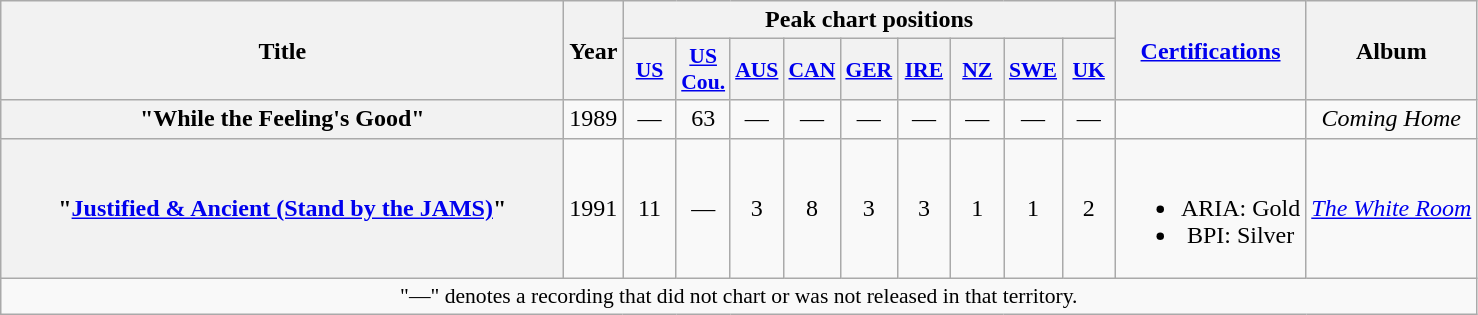<table class="wikitable plainrowheaders" style="text-align:center;">
<tr>
<th scope="col" rowspan="2" style="width:23em;">Title</th>
<th scope="col" rowspan="2">Year</th>
<th scope="col" colspan="9">Peak chart positions</th>
<th scope="col" rowspan="2"><a href='#'>Certifications</a></th>
<th scope="col" rowspan="2">Album</th>
</tr>
<tr>
<th scope="col" style="width:2em;font-size:90%;"><a href='#'>US</a><br></th>
<th scope="col" style="width:2em;font-size:90%;"><a href='#'>US<br>Cou.</a><br></th>
<th scope="col" style="width:2em;font-size:90%;"><a href='#'>AUS</a><br></th>
<th scope="col" style="width:2em;font-size:90%;"><a href='#'>CAN</a><br></th>
<th scope="col" style="width:2em;font-size:90%;"><a href='#'>GER</a><br></th>
<th scope="col" style="width:2em;font-size:90%;"><a href='#'>IRE</a><br></th>
<th scope="col" style="width:2em;font-size:90%;"><a href='#'>NZ</a><br></th>
<th scope="col" style="width:2em;font-size:90%;"><a href='#'>SWE</a><br></th>
<th scope="col" style="width:2em;font-size:90%;"><a href='#'>UK</a><br></th>
</tr>
<tr>
<th scope="row">"While the Feeling's Good"<br></th>
<td>1989</td>
<td>—</td>
<td>63</td>
<td>—</td>
<td>—</td>
<td>—</td>
<td>—</td>
<td>—</td>
<td>—</td>
<td>—</td>
<td></td>
<td><em>Coming Home</em></td>
</tr>
<tr>
<th scope="row">"<a href='#'>Justified & Ancient (Stand by the JAMS)</a>"<br></th>
<td>1991</td>
<td>11</td>
<td>—</td>
<td>3</td>
<td>8</td>
<td>3</td>
<td>3</td>
<td>1</td>
<td>1</td>
<td>2</td>
<td><br><ul><li>ARIA: Gold</li><li>BPI: Silver</li></ul></td>
<td><em><a href='#'>The White Room</a></em></td>
</tr>
<tr>
<td colspan="13" style="font-size:90%">"—" denotes a recording that did not chart or was not released in that territory.</td>
</tr>
</table>
